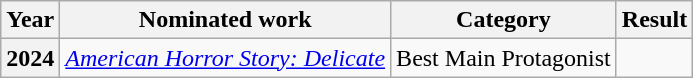<table class="wikitable plainrowheaders">
<tr>
<th scope="col">Year</th>
<th scope="col">Nominated work</th>
<th scope="col">Category</th>
<th scope="col">Result</th>
</tr>
<tr>
<th scope="row" style="text-align:center;">2024</th>
<td><em><a href='#'>American Horror Story: Delicate</a></em></td>
<td>Best Main Protagonist</td>
<td></td>
</tr>
</table>
